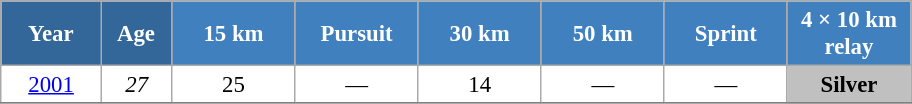<table class="wikitable" style="font-size:95%; text-align:center; border:grey solid 1px; border-collapse:collapse; background:#ffffff;">
<tr>
<th style="background-color:#369; color:white; width:60px;"> Year </th>
<th style="background-color:#369; color:white; width:40px;"> Age </th>
<th style="background-color:#4180be; color:white; width:75px;"> 15 km </th>
<th style="background-color:#4180be; color:white; width:75px;"> Pursuit </th>
<th style="background-color:#4180be; color:white; width:75px;"> 30 km </th>
<th style="background-color:#4180be; color:white; width:75px;"> 50 km </th>
<th style="background-color:#4180be; color:white; width:75px;"> Sprint </th>
<th style="background-color:#4180be; color:white; width:75px;"> 4 × 10 km <br> relay </th>
</tr>
<tr>
<td><a href='#'>2001</a></td>
<td><em>27</em></td>
<td>25</td>
<td>—</td>
<td>14</td>
<td>—</td>
<td>—</td>
<td style="background:silver;"><strong>Silver</strong></td>
</tr>
<tr>
</tr>
</table>
